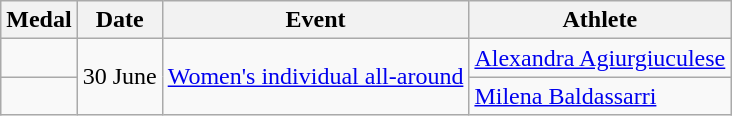<table class="wikitable sortable">
<tr>
<th>Medal</th>
<th>Date</th>
<th>Event</th>
<th>Athlete</th>
</tr>
<tr>
<td></td>
<td rowspan="2">30 June</td>
<td rowspan="2"><a href='#'>Women's individual all-around</a></td>
<td><a href='#'>Alexandra Agiurgiuculese</a></td>
</tr>
<tr>
<td></td>
<td><a href='#'>Milena Baldassarri</a></td>
</tr>
</table>
